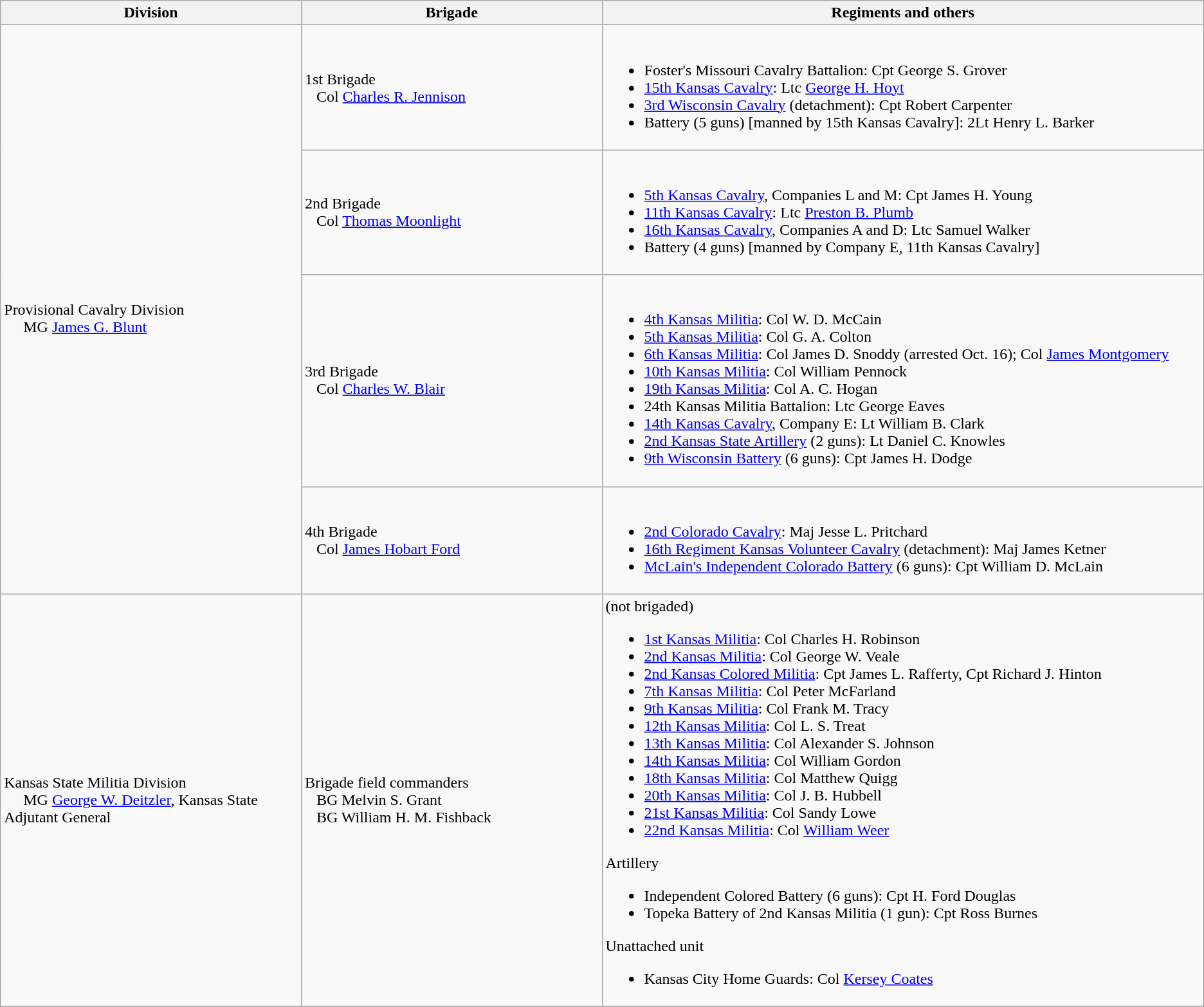<table class="wikitable">
<tr>
<th width=25%>Division</th>
<th width=25%>Brigade</th>
<th>Regiments and others</th>
</tr>
<tr>
<td rowspan=4><br>Provisional Cavalry Division
<br>    
MG <a href='#'>James G. Blunt</a></td>
<td>1st Brigade<br>  
Col <a href='#'>Charles R. Jennison</a></td>
<td><br><ul><li>Foster's Missouri Cavalry Battalion: Cpt George S. Grover</li><li><a href='#'>15th Kansas Cavalry</a>: Ltc <a href='#'>George H. Hoyt</a></li><li><a href='#'>3rd Wisconsin Cavalry</a> (detachment): Cpt Robert Carpenter</li><li>Battery (5 guns) [manned by 15th Kansas Cavalry]: 2Lt Henry L. Barker</li></ul></td>
</tr>
<tr>
<td>2nd Brigade<br>  
Col <a href='#'>Thomas Moonlight</a></td>
<td><br><ul><li><a href='#'>5th Kansas Cavalry</a>, Companies L and M: Cpt James H. Young</li><li><a href='#'>11th Kansas Cavalry</a>: Ltc <a href='#'>Preston B. Plumb</a></li><li><a href='#'>16th Kansas Cavalry</a>, Companies A and D: Ltc Samuel Walker</li><li>Battery (4 guns) [manned by Company E, 11th Kansas Cavalry]</li></ul></td>
</tr>
<tr>
<td>3rd Brigade<br>  
Col <a href='#'>Charles W. Blair</a></td>
<td><br><ul><li><a href='#'>4th Kansas Militia</a>: Col W. D. McCain</li><li><a href='#'>5th Kansas Militia</a>: Col G. A. Colton</li><li><a href='#'>6th Kansas Militia</a>: Col James D. Snoddy (arrested Oct. 16); Col <a href='#'>James Montgomery</a></li><li><a href='#'>10th Kansas Militia</a>: Col William Pennock</li><li><a href='#'>19th Kansas Militia</a>: Col A. C. Hogan</li><li>24th Kansas Militia Battalion: Ltc George Eaves</li><li><a href='#'>14th Kansas Cavalry</a>, Company E: Lt William B. Clark</li><li><a href='#'>2nd Kansas State Artillery</a> (2 guns): Lt Daniel C. Knowles</li><li><a href='#'>9th Wisconsin Battery</a> (6 guns): Cpt James H. Dodge</li></ul></td>
</tr>
<tr>
<td>4th Brigade<br>  
Col <a href='#'>James Hobart Ford</a></td>
<td><br><ul><li><a href='#'>2nd Colorado Cavalry</a>: Maj Jesse L. Pritchard</li><li><a href='#'>16th Regiment Kansas Volunteer Cavalry</a> (detachment): Maj James Ketner</li><li><a href='#'>McLain's Independent Colorado Battery</a> (6 guns): Cpt William D. McLain</li></ul></td>
</tr>
<tr>
<td rowspan=1><br>Kansas State Militia Division
<br>    
MG <a href='#'>George W. Deitzler</a>, Kansas State Adjutant General<br>  </td>
<td>Brigade field commanders<br>  
BG Melvin S. Grant<br>  
BG William H. M. Fishback</td>
<td>(not brigaded)<br><ul><li><a href='#'>1st Kansas Militia</a>: Col Charles H. Robinson</li><li><a href='#'>2nd Kansas Militia</a>: Col George W. Veale</li><li><a href='#'>2nd Kansas Colored Militia</a>: Cpt James L. Rafferty, Cpt Richard J. Hinton</li><li><a href='#'>7th Kansas Militia</a>: Col Peter McFarland</li><li><a href='#'>9th Kansas Militia</a>: Col Frank M. Tracy</li><li><a href='#'>12th Kansas Militia</a>: Col L. S. Treat</li><li><a href='#'>13th Kansas Militia</a>: Col Alexander S. Johnson</li><li><a href='#'>14th Kansas Militia</a>: Col William Gordon</li><li><a href='#'>18th Kansas Militia</a>: Col Matthew Quigg</li><li><a href='#'>20th Kansas Militia</a>: Col J. B. Hubbell</li><li><a href='#'>21st Kansas Militia</a>: Col Sandy Lowe</li><li><a href='#'>22nd Kansas Militia</a>: Col <a href='#'>William Weer</a></li></ul>Artillery<ul><li>Independent Colored Battery (6 guns): Cpt H. Ford Douglas</li><li>Topeka Battery of 2nd Kansas Militia (1 gun): Cpt Ross Burnes</li></ul>Unattached unit<ul><li>Kansas City Home Guards: Col <a href='#'>Kersey Coates</a></li></ul></td>
</tr>
<tr>
</tr>
</table>
